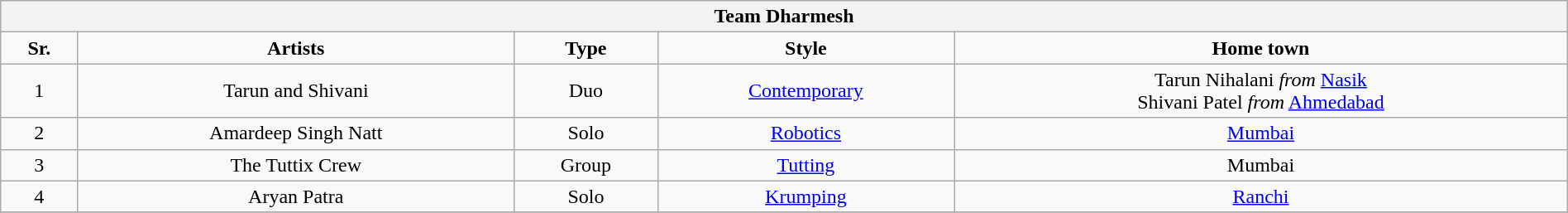<table class=wikitable style="width: 100%; text-align: center">
<tr>
<th colspan=6>Team Dharmesh</th>
</tr>
<tr>
<td><strong>Sr.</strong></td>
<td><strong>Artists</strong></td>
<td><strong>Type</strong></td>
<td><strong>Style</strong></td>
<td><strong>Home town</strong></td>
</tr>
<tr>
<td>1</td>
<td>Tarun and Shivani</td>
<td>Duo</td>
<td><a href='#'>Contemporary</a></td>
<td>Tarun Nihalani <em>from</em> <a href='#'>Nasik</a><br>Shivani Patel <em>from</em> <a href='#'>Ahmedabad</a></td>
</tr>
<tr>
<td>2</td>
<td>Amardeep Singh Natt</td>
<td>Solo</td>
<td><a href='#'>Robotics</a></td>
<td><a href='#'>Mumbai</a></td>
</tr>
<tr>
<td>3</td>
<td>The Tuttix Crew</td>
<td>Group</td>
<td><a href='#'>Tutting</a></td>
<td>Mumbai</td>
</tr>
<tr>
<td>4</td>
<td>Aryan Patra</td>
<td>Solo</td>
<td><a href='#'>Krumping</a></td>
<td><a href='#'>Ranchi</a></td>
</tr>
<tr>
</tr>
</table>
